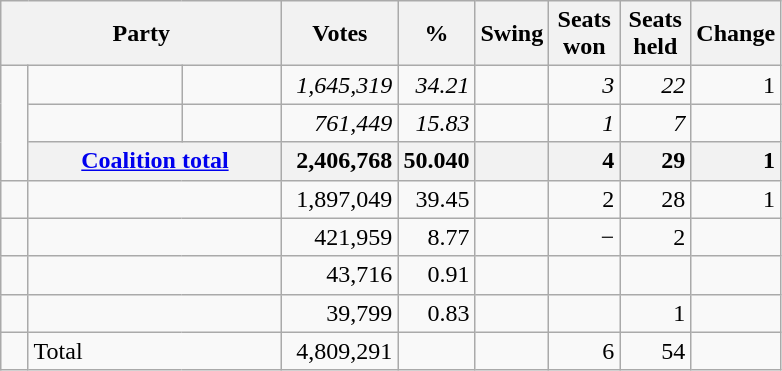<table class="wikitable">
<tr>
<th colspan="3" style="width:180px">Party</th>
<th style="width:70px">Votes</th>
<th style="width:40px">%</th>
<th style="width:40px">Swing</th>
<th style="width:40px">Seats won</th>
<th style="width:40px">Seats held</th>
<th style="width:40px">Change</th>
</tr>
<tr>
<td rowspan="3"> </td>
<td> </td>
<td></td>
<td align="right"><em>1,645,319</em></td>
<td align="right"><em>34.21</em></td>
<td align="right"></td>
<td align="right"><em>3</em></td>
<td align="right"><em>22</em></td>
<td align="right"> 1</td>
</tr>
<tr>
<td> </td>
<td></td>
<td align="right"><em>761,449</em></td>
<td align="right"><em>15.83</em></td>
<td align="right"></td>
<td align="right"><em>1</em></td>
<td align="right"><em>7</em></td>
<td align="right"></td>
</tr>
<tr>
<th colspan="2"><a href='#'>Coalition total</a></th>
<th style="text-align:right;">2,406,768</th>
<th style="text-align:right;">50.040</th>
<th style="text-align:right;"></th>
<th style="text-align:right;">4</th>
<th style="text-align:right;">29</th>
<th style="text-align:right;"> 1</th>
</tr>
<tr>
<td> </td>
<td colspan="2"></td>
<td align="right">1,897,049</td>
<td align="right">39.45</td>
<td align="right"></td>
<td align="right">2</td>
<td align="right">28</td>
<td align="right">1</td>
</tr>
<tr>
<td> </td>
<td colspan="2"></td>
<td align="right">421,959</td>
<td align="right">8.77</td>
<td align="right"></td>
<td align="right">−</td>
<td align="right">2</td>
<td align="right"></td>
</tr>
<tr>
<td> </td>
<td colspan="2"></td>
<td align="right">43,716</td>
<td align="right">0.91</td>
<td align="right"></td>
<td align="right"></td>
<td align="right"></td>
<td align="right"></td>
</tr>
<tr>
<td> </td>
<td colspan="2"></td>
<td align="right">39,799</td>
<td align="right">0.83</td>
<td align="right"></td>
<td align="right"></td>
<td align="right">1</td>
<td align="right"></td>
</tr>
<tr>
<td> </td>
<td colspan="2">Total</td>
<td align="right">4,809,291</td>
<td align="right"> </td>
<td align="right"> </td>
<td align="right">6</td>
<td align="right">54</td>
<td align="right"></td>
</tr>
</table>
